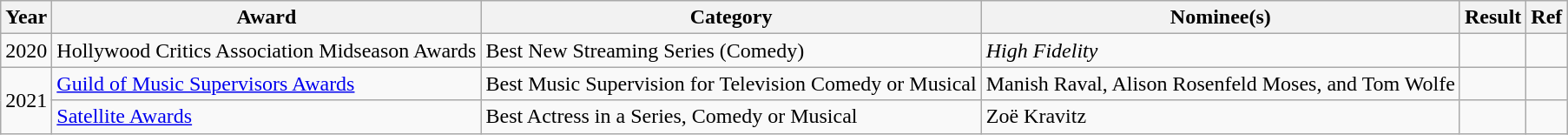<table class="wikitable">
<tr>
<th>Year</th>
<th>Award</th>
<th>Category</th>
<th>Nominee(s)</th>
<th>Result</th>
<th>Ref</th>
</tr>
<tr>
<td>2020</td>
<td>Hollywood Critics Association Midseason Awards</td>
<td>Best New Streaming Series (Comedy)</td>
<td><em>High Fidelity</em></td>
<td></td>
<td></td>
</tr>
<tr>
<td rowspan="2">2021</td>
<td><a href='#'>Guild of Music Supervisors Awards</a></td>
<td>Best Music Supervision for Television Comedy or Musical</td>
<td>Manish Raval, Alison Rosenfeld Moses, and Tom Wolfe</td>
<td></td>
<td></td>
</tr>
<tr>
<td><a href='#'>Satellite Awards</a></td>
<td>Best Actress in a Series, Comedy or Musical</td>
<td>Zoë Kravitz</td>
<td></td>
<td></td>
</tr>
</table>
